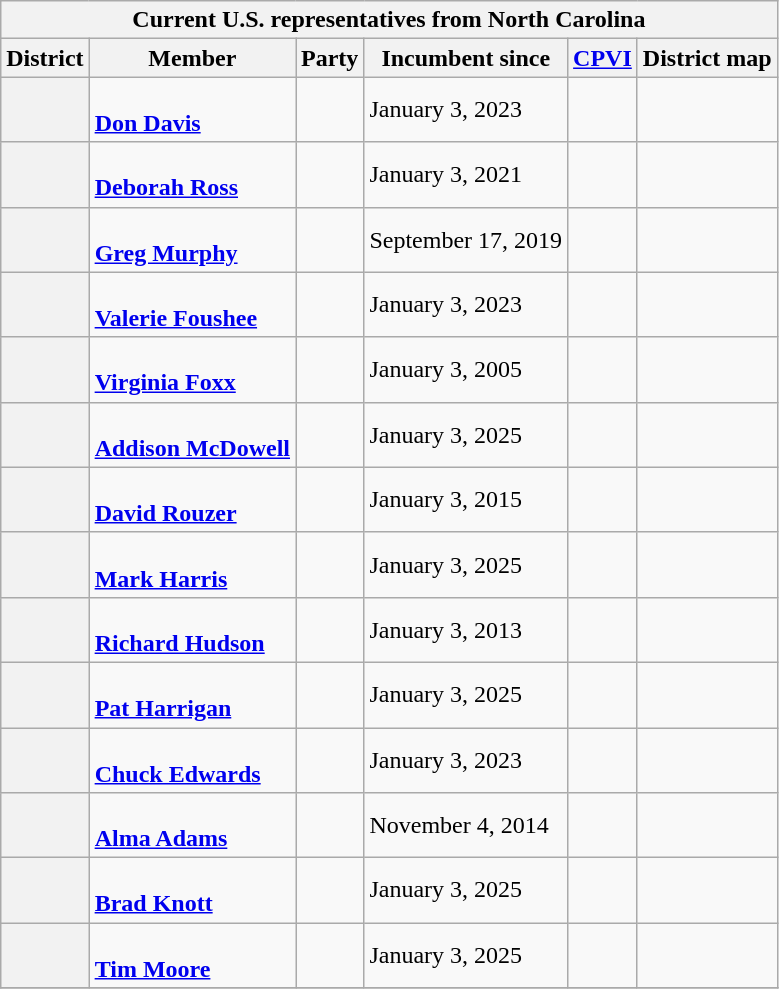<table class="wikitable sticky-header-multi sortable">
<tr>
<th colspan=6>Current U.S. representatives from North Carolina</th>
</tr>
<tr>
<th>District</th>
<th>Member<br></th>
<th>Party</th>
<th data-sort-type="date">Incumbent since</th>
<th data-sort-type="number"><a href='#'>CPVI</a><br></th>
<th class="unsortable">District map</th>
</tr>
<tr>
<th></th>
<td data-sort-value="Davis, Don"><br><strong><a href='#'>Don Davis</a></strong><br></td>
<td></td>
<td>January 3, 2023</td>
<td></td>
<td></td>
</tr>
<tr>
<th></th>
<td data-sort-value="Ross, Deborah K."><br><strong><a href='#'>Deborah Ross</a></strong><br></td>
<td></td>
<td>January 3, 2021</td>
<td></td>
<td></td>
</tr>
<tr>
<th></th>
<td data-sort-value="Murphy, Greg"><br><strong><a href='#'>Greg Murphy</a></strong><br></td>
<td></td>
<td>September 17, 2019</td>
<td></td>
<td></td>
</tr>
<tr>
<th></th>
<td data-sort-value="Foushee, Valerie"><br><strong><a href='#'>Valerie Foushee</a></strong><br></td>
<td></td>
<td>January 3, 2023</td>
<td></td>
<td></td>
</tr>
<tr>
<th></th>
<td data-sort-value="Foxx, Virginia"><br><strong><a href='#'>Virginia Foxx</a></strong><br></td>
<td></td>
<td>January 3, 2005</td>
<td></td>
<td></td>
</tr>
<tr>
<th></th>
<td data-sort-value="McDowell, Addison"><br><strong><a href='#'>Addison McDowell</a></strong><br></td>
<td></td>
<td>January 3, 2025</td>
<td></td>
<td></td>
</tr>
<tr>
<th></th>
<td data-sort-value="Rouzer, David"><br><strong><a href='#'>David Rouzer</a></strong><br></td>
<td></td>
<td>January 3, 2015</td>
<td></td>
<td></td>
</tr>
<tr>
<th></th>
<td data-sort-value="Harris, Mark"><br><strong><a href='#'>Mark Harris</a></strong><br></td>
<td></td>
<td>January 3, 2025</td>
<td></td>
<td></td>
</tr>
<tr>
<th></th>
<td data-sort-value="Hudson, Richard"><br><strong><a href='#'>Richard Hudson</a></strong><br></td>
<td></td>
<td>January 3, 2013</td>
<td></td>
<td></td>
</tr>
<tr>
<th></th>
<td data-sort-value="Harrigan, Pat"><br><strong><a href='#'>Pat Harrigan</a></strong><br></td>
<td></td>
<td>January 3, 2025</td>
<td></td>
<td></td>
</tr>
<tr>
<th></th>
<td data-sort-value="Edwards, Chuck"><br><strong><a href='#'>Chuck Edwards</a></strong><br></td>
<td></td>
<td>January 3, 2023</td>
<td></td>
<td></td>
</tr>
<tr>
<th></th>
<td data-sort-value="Adams, Alma"><br><strong><a href='#'>Alma Adams</a></strong><br></td>
<td></td>
<td>November 4, 2014</td>
<td></td>
<td></td>
</tr>
<tr>
<th></th>
<td data-sort-value="Knott, Brad"><br><strong><a href='#'>Brad Knott</a></strong><br></td>
<td></td>
<td>January 3, 2025</td>
<td></td>
<td></td>
</tr>
<tr>
<th></th>
<td data-sort-value="Moore, Tim"><br><strong><a href='#'>Tim Moore</a></strong><br></td>
<td></td>
<td>January 3, 2025</td>
<td></td>
<td></td>
</tr>
<tr>
</tr>
</table>
